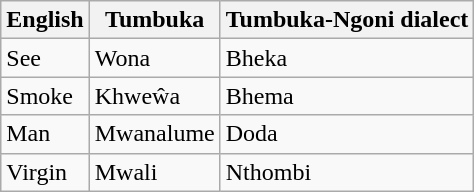<table class="wikitable">
<tr>
<th>English</th>
<th>Tumbuka</th>
<th>Tumbuka-Ngoni dialect</th>
</tr>
<tr>
<td>See</td>
<td>Wona</td>
<td>Bheka</td>
</tr>
<tr>
<td>Smoke</td>
<td>Khweŵa</td>
<td>Bhema</td>
</tr>
<tr>
<td>Man</td>
<td>Mwanalume</td>
<td>Doda</td>
</tr>
<tr>
<td>Virgin</td>
<td>Mwali</td>
<td>Nthombi</td>
</tr>
</table>
